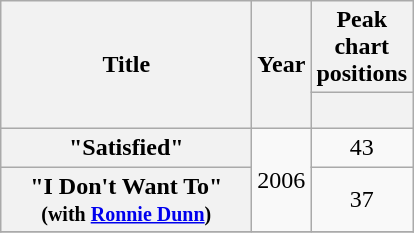<table class="wikitable plainrowheaders" style="text-align:center;" border="1">
<tr>
<th scope="col" rowspan="2" style="width:10em;">Title</th>
<th scope="col" rowspan="2">Year</th>
<th scope="col" colspan="1">Peak<br>chart<br>positions</th>
</tr>
<tr>
<th scope="col" style="width:3.8em;font-size:90%;"><a href='#'></a><br></th>
</tr>
<tr>
<th scope="row">"Satisfied"</th>
<td rowspan="2">2006</td>
<td>43</td>
</tr>
<tr>
<th scope="row">"I Don't Want To"<br><small>(with <a href='#'>Ronnie Dunn</a>)</small></th>
<td>37</td>
</tr>
<tr>
</tr>
</table>
